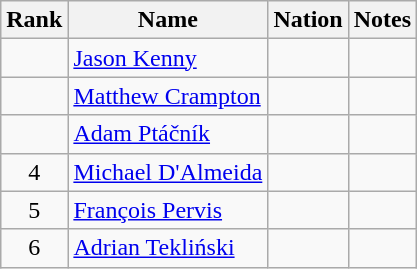<table class="wikitable sortable" style="text-align:center">
<tr>
<th>Rank</th>
<th>Name</th>
<th>Nation</th>
<th>Notes</th>
</tr>
<tr>
<td></td>
<td align=left><a href='#'>Jason Kenny</a></td>
<td align=left></td>
<td></td>
</tr>
<tr>
<td></td>
<td align=left><a href='#'>Matthew Crampton</a></td>
<td align=left></td>
<td></td>
</tr>
<tr>
<td></td>
<td align=left><a href='#'>Adam Ptáčník</a></td>
<td align=left></td>
<td></td>
</tr>
<tr>
<td>4</td>
<td align=left><a href='#'>Michael D'Almeida</a></td>
<td align=left></td>
<td></td>
</tr>
<tr>
<td>5</td>
<td align=left><a href='#'>François Pervis</a></td>
<td align=left></td>
<td></td>
</tr>
<tr>
<td>6</td>
<td align=left><a href='#'>Adrian Tekliński</a></td>
<td align=left></td>
<td></td>
</tr>
</table>
